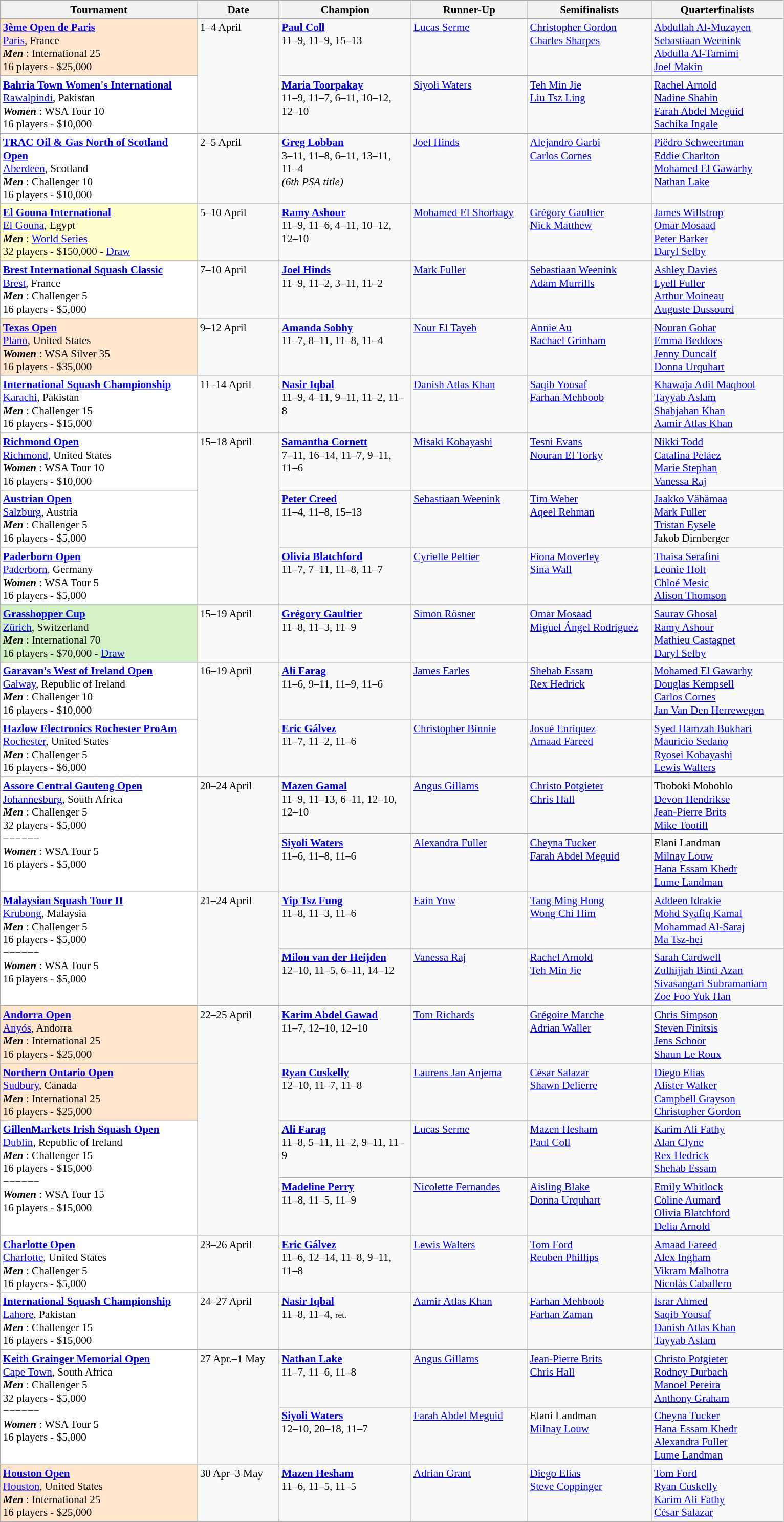<table class="wikitable" style="font-size:88%">
<tr>
<th width=250>Tournament</th>
<th width=100>Date</th>
<th width=165>Champion</th>
<th width=145>Runner-Up</th>
<th width=155>Semifinalists</th>
<th width=165>Quarterfinalists</th>
</tr>
<tr valign=top>
<td style="background:#ffe6cc;"><strong><a href='#'>3ème  Open de Paris</a></strong><br> <a href='#'>Paris</a>, France<br><strong> <em>Men</em> </strong>: International 25<br>16 players - $25,000</td>
<td rowspan=2>1–4 April</td>
<td> <strong><a href='#'>Paul Coll</a></strong><br>11–9, 11–9, 15–13</td>
<td> <a href='#'>Lucas Serme</a></td>
<td> <a href='#'>Christopher Gordon</a><br> <a href='#'>Charles Sharpes</a></td>
<td> <a href='#'>Abdullah Al-Muzayen</a><br> <a href='#'>Sebastiaan Weenink</a><br> <a href='#'>Abdulla Al-Tamimi</a><br> <a href='#'>Joel Makin</a></td>
</tr>
<tr valign=top>
<td style="background:#fff;"><strong><a href='#'>Bahria Town Women's International</a></strong><br> <a href='#'>Rawalpindi</a>, Pakistan<br><strong> <em>Women</em> </strong>: WSA Tour 10<br>16 players - $10,000</td>
<td> <strong><a href='#'>Maria Toorpakay</a></strong><br>11–9, 11–7, 6–11, 10–12, 12–10</td>
<td> <a href='#'>Siyoli Waters</a></td>
<td> <a href='#'>Teh Min Jie</a><br> <a href='#'>Liu Tsz Ling</a></td>
<td> <a href='#'>Rachel Arnold</a><br> <a href='#'>Nadine Shahin</a><br> <a href='#'>Farah Abdel Meguid</a><br> <a href='#'>Sachika Ingale</a></td>
</tr>
<tr valign=top>
<td style="background:#fff;"><strong><a href='#'>TRAC Oil & Gas North of Scotland Open</a></strong><br> <a href='#'>Aberdeen</a>, Scotland<br><strong> <em>Men</em> </strong>: Challenger 10<br>16 players - $10,000</td>
<td>2–5 April</td>
<td> <strong><a href='#'>Greg Lobban</a></strong><br>3–11, 11–8, 6–11, 13–11, 11–4<br><em>(6th PSA title)</em></td>
<td> <a href='#'>Joel Hinds</a></td>
<td> <a href='#'>Alejandro Garbi</a><br>  <a href='#'>Carlos Cornes</a></td>
<td> <a href='#'>Piëdro Schweertman</a><br> <a href='#'>Eddie Charlton</a><br> <a href='#'>Mohamed El Gawarhy</a><br> <a href='#'>Nathan Lake</a></td>
</tr>
<tr valign=top>
<td style="background:#ffc;"><strong><a href='#'>El Gouna International</a></strong><br> <a href='#'>El Gouna</a>, Egypt<br><strong> <em>Men</em> </strong>: <a href='#'>World Series</a><br>32 players - $150,000 - <a href='#'>Draw</a></td>
<td>5–10 April</td>
<td> <strong><a href='#'>Ramy Ashour</a></strong><br>11–9, 11–6, 4–11, 10–12, 12–10</td>
<td> <a href='#'>Mohamed El Shorbagy</a></td>
<td> <a href='#'>Grégory Gaultier</a><br> <a href='#'>Nick Matthew</a></td>
<td> <a href='#'>James Willstrop</a><br> <a href='#'>Omar Mosaad</a><br> <a href='#'>Peter Barker</a><br> <a href='#'>Daryl Selby</a></td>
</tr>
<tr valign=top>
<td style="background:#fff;"><strong><a href='#'>Brest International Squash Classic</a></strong><br> <a href='#'>Brest</a>, France<br><strong> <em>Men</em> </strong>: Challenger 5<br>16 players - $5,000</td>
<td>7–10 April</td>
<td> <strong><a href='#'>Joel Hinds</a></strong><br>11–9, 11–2, 3–11, 11–2</td>
<td> <a href='#'>Mark Fuller</a></td>
<td> <a href='#'>Sebastiaan Weenink</a><br>  <a href='#'>Adam Murrills</a></td>
<td> <a href='#'>Ashley Davies</a><br> <a href='#'>Lyell Fuller</a><br> <a href='#'>Arthur Moineau</a><br> <a href='#'>Auguste Dussourd</a></td>
</tr>
<tr valign=top>
<td style="background:#ffe6cc;"><strong><a href='#'>Texas Open</a></strong><br> <a href='#'>Plano</a>, United States<br><strong> <em>Women</em> </strong>: WSA Silver 35<br>16 players - $35,000</td>
<td>9–12 April</td>
<td> <strong><a href='#'>Amanda Sobhy</a></strong><br>11–7, 8–11, 11–8, 11–4</td>
<td> <a href='#'>Nour El Tayeb</a></td>
<td> <a href='#'>Annie Au</a><br> <a href='#'>Rachael Grinham</a></td>
<td> <a href='#'>Nouran Gohar</a><br> <a href='#'>Emma Beddoes</a><br> <a href='#'>Jenny Duncalf</a><br> <a href='#'>Donna Urquhart</a></td>
</tr>
<tr valign=top>
<td style="background:#fff;"><strong><a href='#'> International Squash Championship</a></strong><br> <a href='#'>Karachi</a>, Pakistan<br><strong> <em>Men</em> </strong>: Challenger 15<br>16 players - $15,000</td>
<td>11–14 April</td>
<td> <strong><a href='#'>Nasir Iqbal</a></strong><br>11–9, 4–11, 9–11, 11–2, 11–8</td>
<td> <a href='#'>Danish Atlas Khan</a></td>
<td> <a href='#'>Saqib Yousaf</a><br> <a href='#'>Farhan Mehboob</a></td>
<td> <a href='#'>Khawaja Adil Maqbool</a><br> <a href='#'>Tayyab Aslam</a><br> <a href='#'>Shahjahan Khan</a><br> <a href='#'>Aamir Atlas Khan</a></td>
</tr>
<tr valign=top>
<td style="background:#fff;"><strong><a href='#'>Richmond Open</a></strong><br> <a href='#'>Richmond</a>, United States<br><strong> <em>Women</em> </strong>: WSA Tour 10<br>16 players - $10,000</td>
<td rowspan=3>15–18 April</td>
<td> <strong><a href='#'>Samantha Cornett</a></strong><br>7–11, 16–14, 11–7, 9–11, 11–6</td>
<td> <a href='#'>Misaki Kobayashi</a></td>
<td> <a href='#'>Tesni Evans</a><br> <a href='#'>Nouran El Torky</a></td>
<td> <a href='#'>Nikki Todd</a><br> <a href='#'>Catalina Peláez</a><br> <a href='#'>Marie Stephan</a><br> <a href='#'>Vanessa Raj</a></td>
</tr>
<tr valign=top>
<td style="background:#fff;"><strong><a href='#'>Austrian Open</a></strong><br> <a href='#'>Salzburg</a>, Austria<br><strong> <em>Men</em> </strong>: Challenger 5<br>16 players - $5,000</td>
<td> <strong><a href='#'>Peter Creed</a></strong><br>11–4, 11–8, 15–13</td>
<td> <a href='#'>Sebastiaan Weenink</a></td>
<td> <a href='#'>Tim Weber</a><br> <a href='#'>Aqeel Rehman</a></td>
<td> <a href='#'>Jaakko Vähämaa</a><br> <a href='#'>Mark Fuller</a><br> <a href='#'>Tristan Eysele</a><br> Jakob Dirnberger</td>
</tr>
<tr valign=top>
<td style="background:#fff;"><strong><a href='#'>Paderborn Open</a></strong><br> <a href='#'>Paderborn</a>, Germany<br><strong> <em>Women</em> </strong>: WSA Tour 5<br>16 players - $5,000</td>
<td> <strong><a href='#'>Olivia Blatchford</a></strong><br>11–7, 7–11, 11–8, 11–7</td>
<td> <a href='#'>Cyrielle Peltier</a></td>
<td> <a href='#'>Fiona Moverley</a><br> <a href='#'>Sina Wall</a></td>
<td> <a href='#'>Thaisa Serafini</a><br> <a href='#'>Leonie Holt</a><br> <a href='#'>Chloé Mesic</a><br> <a href='#'>Alison Thomson</a></td>
</tr>
<tr valign=top>
<td style="background:#D4F1C5;"><strong><a href='#'>Grasshopper Cup</a></strong><br> <a href='#'>Zürich</a>, Switzerland<br><strong> <em>Men</em> </strong>: International 70<br>16 players - $70,000 - <a href='#'>Draw</a></td>
<td>15–19 April</td>
<td> <strong><a href='#'>Grégory Gaultier</a></strong><br>11–8, 11–3, 11–9</td>
<td> <a href='#'>Simon Rösner</a></td>
<td> <a href='#'>Omar Mosaad</a><br> <a href='#'>Miguel Ángel Rodríguez</a></td>
<td> <a href='#'>Saurav Ghosal</a><br> <a href='#'>Ramy Ashour</a><br> <a href='#'>Mathieu Castagnet</a><br> <a href='#'>Daryl Selby</a></td>
</tr>
<tr valign=top>
<td style="background:#fff;"><strong><a href='#'>Garavan's West of Ireland Open</a></strong><br> <a href='#'>Galway</a>, Republic of Ireland<br><strong> <em>Men</em> </strong>: Challenger 10<br>16 players - $10,000</td>
<td rowspan=2>16–19 April</td>
<td> <strong><a href='#'>Ali Farag</a></strong><br>11–6, 9–11, 11–9, 11–6</td>
<td> <a href='#'>James Earles</a></td>
<td> <a href='#'>Shehab Essam</a><br> <a href='#'>Rex Hedrick</a></td>
<td> <a href='#'>Mohamed El Gawarhy</a><br> <a href='#'>Douglas Kempsell</a><br> <a href='#'>Carlos Cornes</a><br> <a href='#'>Jan Van Den Herrewegen</a></td>
</tr>
<tr valign=top>
<td style="background:#fff;"><strong><a href='#'>Hazlow Electronics Rochester ProAm</a></strong><br> <a href='#'>Rochester</a>, United States<br><strong> <em>Men</em> </strong>: Challenger 5<br>16 players - $6,000</td>
<td> <strong><a href='#'>Eric Gálvez</a></strong><br>11–7, 11–2, 11–6</td>
<td> <a href='#'>Christopher Binnie</a></td>
<td> <a href='#'>Josué Enríquez</a><br> <a href='#'>Amaad Fareed</a></td>
<td> <a href='#'>Syed Hamzah Bukhari</a><br> <a href='#'>Mauricio Sedano</a><br> <a href='#'>Ryosei Kobayashi</a><br> <a href='#'>Lewis Walters</a></td>
</tr>
<tr valign=top>
<td rowspan=2 style="background:#fff;"><strong><a href='#'>Assore Central Gauteng Open</a></strong><br> <a href='#'>Johannesburg</a>, South Africa<br><strong> <em>Men</em> </strong>: Challenger 5<br>32 players - $5,000<br>−−−−−−<br><strong> <em>Women</em> </strong>: WSA Tour 5<br>16 players - $5,000</td>
<td rowspan=2>20–24 April</td>
<td> <strong><a href='#'>Mazen Gamal</a></strong><br>11–9, 11–13, 6–11, 12–10, 12–10</td>
<td> <a href='#'>Angus Gillams</a></td>
<td> <a href='#'>Christo Potgieter</a><br> <a href='#'>Chris Hall</a></td>
<td> Thoboki Mohohlo<br> <a href='#'>Devon Hendrikse</a><br> <a href='#'>Jean-Pierre Brits</a><br> <a href='#'>Mike Tootill</a></td>
</tr>
<tr valign=top>
<td> <strong><a href='#'>Siyoli Waters</a></strong><br>11–6, 11–8, 11–6</td>
<td> <a href='#'>Alexandra Fuller</a></td>
<td> <a href='#'>Cheyna Tucker</a><br> <a href='#'>Farah Abdel Meguid</a></td>
<td> Elani Landman<br> <a href='#'>Milnay Louw</a><br> <a href='#'>Hana Essam Khedr</a><br> <a href='#'>Lume Landman</a></td>
</tr>
<tr valign=top>
<td rowspan=2 style="background:#fff;"><strong><a href='#'>Malaysian Squash Tour II</a></strong><br> <a href='#'>Krubong</a>, Malaysia<br><strong> <em>Men</em> </strong>: Challenger 5<br>16 players - $5,000<br>−−−−−−<br><strong> <em>Women</em> </strong>: WSA Tour 5<br>16 players - $5,000</td>
<td rowspan=2>21–24 April</td>
<td> <strong><a href='#'>Yip Tsz Fung</a></strong><br>11–8, 11–3, 11–6</td>
<td> <a href='#'>Eain Yow</a></td>
<td> <a href='#'>Tang Ming Hong</a><br> <a href='#'>Wong Chi Him</a></td>
<td> <a href='#'>Addeen Idrakie</a><br> <a href='#'>Mohd Syafiq Kamal</a><br> <a href='#'>Mohammad Al-Saraj</a><br> <a href='#'>Ma Tsz-hei</a></td>
</tr>
<tr valign=top>
<td> <strong><a href='#'>Milou van der Heijden</a></strong><br>12–10, 11–5, 6–11, 14–12</td>
<td> <a href='#'>Vanessa Raj</a></td>
<td> <a href='#'>Rachel Arnold</a><br> <a href='#'>Teh Min Jie</a></td>
<td> <a href='#'>Sarah Cardwell</a><br> <a href='#'>Zulhijjah Binti Azan</a><br> <a href='#'>Sivasangari Subramaniam</a><br> <a href='#'>Zoe Foo Yuk Han</a></td>
</tr>
<tr valign=top>
<td style="background:#ffe6cc;"><strong><a href='#'>Andorra Open</a></strong><br> <a href='#'>Anyós</a>, Andorra<br><strong> <em>Men</em> </strong>: International 25<br>16 players - $25,000</td>
<td rowspan=4>22–25 April</td>
<td> <strong><a href='#'>Karim Abdel Gawad</a></strong><br>11–7, 12–10, 12–10</td>
<td> <a href='#'>Tom Richards</a></td>
<td> <a href='#'>Grégoire Marche</a><br> <a href='#'>Adrian Waller</a></td>
<td> <a href='#'>Chris Simpson</a><br> <a href='#'>Steven Finitsis</a><br> <a href='#'>Jens Schoor</a><br> <a href='#'>Shaun Le Roux</a></td>
</tr>
<tr valign=top>
<td style="background:#ffe6cc;"><strong><a href='#'>Northern Ontario Open</a></strong><br> <a href='#'>Sudbury</a>, Canada<br><strong> <em>Men</em> </strong>: International 25<br>16 players - $25,000</td>
<td> <strong><a href='#'>Ryan Cuskelly</a></strong><br>12–10, 11–7, 11–8</td>
<td> <a href='#'>Laurens Jan Anjema</a></td>
<td> <a href='#'>César Salazar</a><br> <a href='#'>Shawn Delierre</a></td>
<td> <a href='#'>Diego Elías</a><br> <a href='#'>Alister Walker</a><br> <a href='#'>Campbell Grayson</a><br> <a href='#'>Christopher Gordon</a></td>
</tr>
<tr valign=top>
<td rowspan=2 style="background:#fff;"><strong><a href='#'>GillenMarkets Irish Squash Open</a></strong><br> <a href='#'>Dublin</a>, Republic of Ireland<br><strong> <em>Men</em> </strong>: Challenger 15<br>16 players - $15,000<br>−−−−−−<br><strong> <em>Women</em> </strong>: WSA Tour 15<br>16 players - $15,000</td>
<td> <strong><a href='#'>Ali Farag</a></strong><br>11–8, 5–11, 11–2, 9–11, 11–9</td>
<td> <a href='#'>Lucas Serme</a></td>
<td> <a href='#'>Mazen Hesham</a><br> <a href='#'>Paul Coll</a></td>
<td> <a href='#'>Karim Ali Fathy</a><br> <a href='#'>Alan Clyne</a><br> <a href='#'>Rex Hedrick</a><br> <a href='#'>Shehab Essam</a></td>
</tr>
<tr valign=top>
<td> <strong><a href='#'>Madeline Perry</a></strong><br>11–8, 11–5, 11–9</td>
<td> <a href='#'>Nicolette Fernandes</a></td>
<td> <a href='#'>Aisling Blake</a><br> <a href='#'>Donna Urquhart</a></td>
<td> <a href='#'>Emily Whitlock</a><br> <a href='#'>Coline Aumard</a><br> <a href='#'>Olivia Blatchford</a><br> <a href='#'>Delia Arnold</a></td>
</tr>
<tr valign=top>
<td style="background:#fff;"><strong><a href='#'>Charlotte Open</a></strong><br> <a href='#'>Charlotte</a>, United States<br><strong> <em>Men</em> </strong>: Challenger 5<br>16 players - $5,000</td>
<td>23–26 April</td>
<td> <strong><a href='#'>Eric Gálvez</a></strong><br>11–6, 12–14, 11–8, 9–11, 11–8</td>
<td> <a href='#'>Lewis Walters</a></td>
<td> <a href='#'>Tom Ford</a><br> <a href='#'>Reuben Phillips</a></td>
<td> <a href='#'>Amaad Fareed</a><br> <a href='#'>Alex Ingham</a><br> <a href='#'>Vikram Malhotra</a><br> <a href='#'>Nicolás Caballero</a></td>
</tr>
<tr valign=top>
<td style="background:#fff;"><strong><a href='#'> International Squash Championship</a></strong><br> <a href='#'>Lahore</a>, Pakistan<br><strong> <em>Men</em> </strong>: Challenger 15<br>16 players - $15,000</td>
<td>24–27 April</td>
<td> <strong><a href='#'>Nasir Iqbal</a></strong><br>11–8, 11–4, <small>ret.</small></td>
<td> <a href='#'>Aamir Atlas Khan</a></td>
<td> <a href='#'>Farhan Mehboob</a><br> <a href='#'>Farhan Zaman</a></td>
<td> <a href='#'>Israr Ahmed</a><br> <a href='#'>Saqib Yousaf</a><br> <a href='#'>Danish Atlas Khan</a><br> <a href='#'>Tayyab Aslam</a></td>
</tr>
<tr valign=top>
<td rowspan=2 style="background:#fff;"><strong><a href='#'>Keith Grainger Memorial Open</a></strong><br> <a href='#'>Cape Town</a>, South Africa<br><strong> <em>Men</em> </strong>: Challenger 5<br>32 players - $5,000<br>−−−−−−<br><strong> <em>Women</em> </strong>: WSA Tour 5<br>16 players - $5,000</td>
<td rowspan=2>27 Apr.–1 May</td>
<td> <strong><a href='#'>Nathan Lake</a></strong><br>11–7, 11–6, 11–8</td>
<td> <a href='#'>Angus Gillams</a></td>
<td> <a href='#'>Jean-Pierre Brits</a><br> <a href='#'>Chris Hall</a></td>
<td> <a href='#'>Christo Potgieter</a><br> <a href='#'>Rodney Durbach</a><br> <a href='#'>Manoel Pereira</a><br> <a href='#'>Anthony Graham</a></td>
</tr>
<tr valign=top>
<td> <strong><a href='#'>Siyoli Waters</a></strong><br>12–10, 20–18, 11–7</td>
<td> <a href='#'>Farah Abdel Meguid</a></td>
<td> Elani Landman<br> <a href='#'>Milnay Louw</a></td>
<td> <a href='#'>Cheyna Tucker</a><br> <a href='#'>Hana Essam Khedr</a><br> <a href='#'>Alexandra Fuller</a><br> <a href='#'>Lume Landman</a></td>
</tr>
<tr valign=top>
<td style="background:#ffe6cc;"><strong><a href='#'>Houston Open</a></strong><br> <a href='#'>Houston</a>, United States<br><strong> <em>Men</em> </strong>: International 25<br>16 players - $25,000</td>
<td>30 Apr–3 May</td>
<td> <strong><a href='#'>Mazen Hesham</a></strong><br>11–6, 11–5, 11–5</td>
<td> <a href='#'>Adrian Grant</a></td>
<td> <a href='#'>Diego Elías</a><br> <a href='#'>Steve Coppinger</a></td>
<td> <a href='#'>Tom Ford</a><br> <a href='#'>Ryan Cuskelly</a><br> <a href='#'>Karim Ali Fathy</a><br> <a href='#'>César Salazar</a></td>
</tr>
</table>
